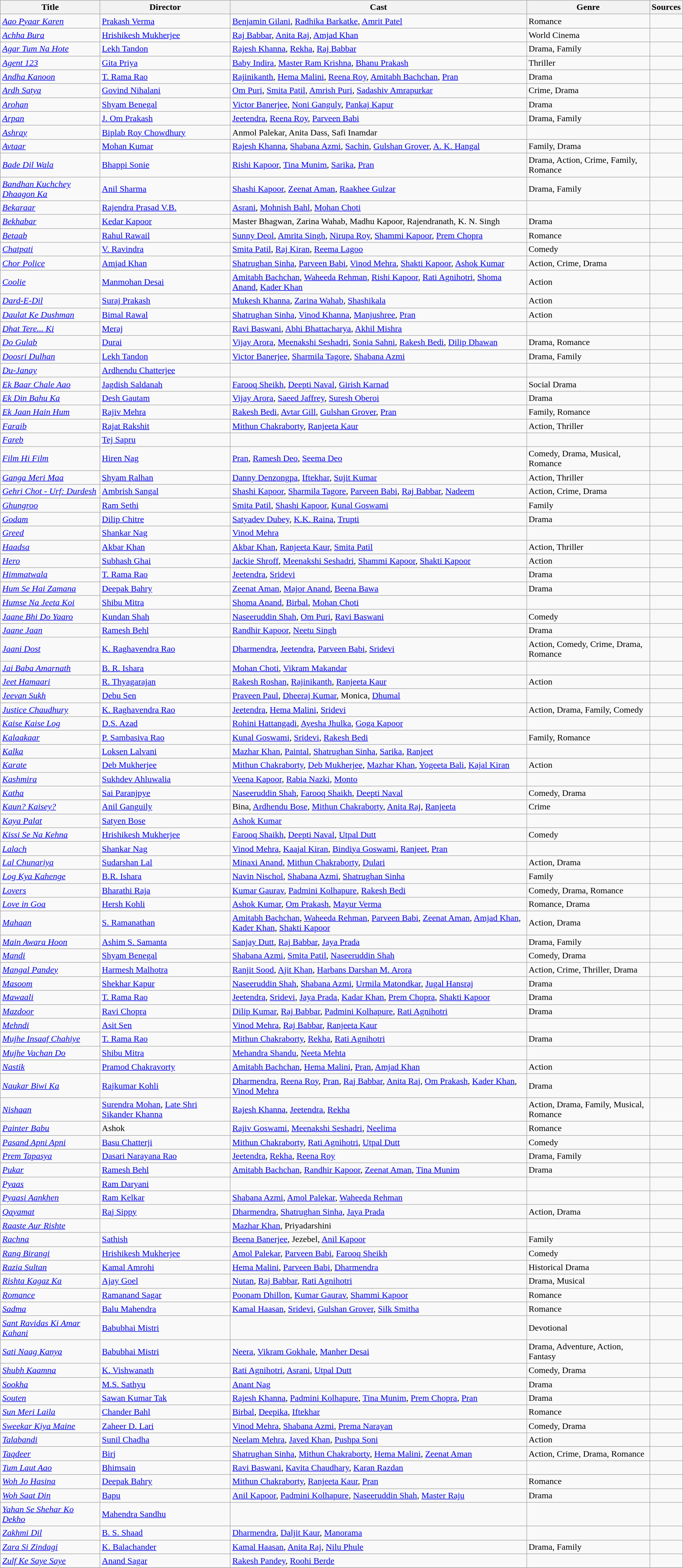<table class="wikitable sortable">
<tr>
<th>Title</th>
<th>Director</th>
<th>Cast</th>
<th>Genre</th>
<th>Sources</th>
</tr>
<tr>
<td><em><a href='#'>Aao Pyaar Karen</a></em></td>
<td><a href='#'>Prakash Verma</a></td>
<td><a href='#'>Benjamin Gilani</a>, <a href='#'>Radhika Barkatke</a>, <a href='#'>Amrit Patel</a></td>
<td>Romance</td>
<td></td>
</tr>
<tr>
<td><em><a href='#'>Achha Bura</a></em></td>
<td><a href='#'>Hrishikesh Mukherjee</a></td>
<td><a href='#'>Raj Babbar</a>, <a href='#'>Anita Raj</a>, <a href='#'>Amjad Khan</a></td>
<td>World Cinema</td>
<td></td>
</tr>
<tr>
<td><em><a href='#'>Agar Tum Na Hote</a></em></td>
<td><a href='#'>Lekh Tandon</a></td>
<td><a href='#'>Rajesh Khanna</a>, <a href='#'>Rekha</a>, <a href='#'>Raj Babbar</a></td>
<td>Drama, Family</td>
<td></td>
</tr>
<tr>
<td><em><a href='#'>Agent 123</a></em></td>
<td><a href='#'>Gita Priya</a></td>
<td><a href='#'>Baby Indira</a>, <a href='#'>Master Ram Krishna</a>, <a href='#'>Bhanu Prakash</a></td>
<td>Thriller</td>
<td></td>
</tr>
<tr>
<td><em><a href='#'>Andha Kanoon</a></em></td>
<td><a href='#'>T. Rama Rao</a></td>
<td><a href='#'>Rajinikanth</a>, <a href='#'>Hema Malini</a>, <a href='#'>Reena Roy</a>, <a href='#'>Amitabh Bachchan</a>, <a href='#'>Pran</a></td>
<td>Drama</td>
<td></td>
</tr>
<tr>
<td><em><a href='#'>Ardh Satya</a></em></td>
<td><a href='#'>Govind Nihalani</a></td>
<td><a href='#'>Om Puri</a>, <a href='#'>Smita Patil</a>, <a href='#'>Amrish Puri</a>, <a href='#'>Sadashiv Amrapurkar</a></td>
<td>Crime, Drama</td>
<td></td>
</tr>
<tr>
<td><em><a href='#'>Arohan</a></em></td>
<td><a href='#'>Shyam Benegal</a></td>
<td><a href='#'>Victor Banerjee</a>, <a href='#'>Noni Ganguly</a>, <a href='#'>Pankaj Kapur</a></td>
<td>Drama</td>
<td></td>
</tr>
<tr>
<td><em><a href='#'>Arpan</a></em></td>
<td><a href='#'>J. Om Prakash</a></td>
<td><a href='#'>Jeetendra</a>, <a href='#'>Reena Roy</a>, <a href='#'>Parveen Babi</a></td>
<td>Drama, Family</td>
<td></td>
</tr>
<tr>
<td><em><a href='#'>Ashray</a></em></td>
<td><a href='#'>Biplab Roy Chowdhury</a></td>
<td>Anmol Palekar,  Anita Dass,  Safi Inamdar</td>
<td></td>
<td></td>
</tr>
<tr>
<td><em><a href='#'>Avtaar</a></em></td>
<td><a href='#'>Mohan Kumar</a></td>
<td><a href='#'>Rajesh Khanna</a>, <a href='#'>Shabana Azmi</a>, <a href='#'>Sachin</a>, <a href='#'>Gulshan Grover</a>, <a href='#'>A. K. Hangal</a></td>
<td>Family, Drama</td>
<td></td>
</tr>
<tr>
<td><em><a href='#'>Bade Dil Wala</a></em></td>
<td><a href='#'>Bhappi Sonie</a></td>
<td><a href='#'>Rishi Kapoor</a>, <a href='#'>Tina Munim</a>, <a href='#'>Sarika</a>, <a href='#'>Pran</a></td>
<td>Drama, Action, Crime, Family, Romance</td>
<td></td>
</tr>
<tr>
<td><em><a href='#'>Bandhan Kuchchey Dhaagon Ka</a></em></td>
<td><a href='#'>Anil Sharma</a></td>
<td><a href='#'>Shashi Kapoor</a>, <a href='#'>Zeenat Aman</a>, <a href='#'>Raakhee Gulzar</a></td>
<td>Drama, Family</td>
<td></td>
</tr>
<tr>
<td><em><a href='#'>Bekaraar</a></em></td>
<td><a href='#'>Rajendra Prasad V.B.</a></td>
<td><a href='#'>Asrani</a>, <a href='#'>Mohnish Bahl</a>, <a href='#'>Mohan Choti</a></td>
<td></td>
<td></td>
</tr>
<tr>
<td><em><a href='#'>Bekhabar</a></em></td>
<td><a href='#'>Kedar Kapoor</a></td>
<td>Master Bhagwan,  Zarina Wahab,  Madhu Kapoor,  Rajendranath,  K. N. Singh</td>
<td>Drama</td>
<td></td>
</tr>
<tr>
<td><em><a href='#'>Betaab</a></em></td>
<td><a href='#'>Rahul Rawail</a></td>
<td><a href='#'>Sunny Deol</a>, <a href='#'>Amrita Singh</a>, <a href='#'>Nirupa Roy</a>, <a href='#'>Shammi Kapoor</a>, <a href='#'>Prem Chopra</a></td>
<td>Romance</td>
<td></td>
</tr>
<tr>
<td><em><a href='#'>Chatpati</a></em></td>
<td><a href='#'>V. Ravindra</a></td>
<td><a href='#'>Smita Patil</a>, <a href='#'>Raj Kiran</a>, <a href='#'>Reema Lagoo</a></td>
<td>Comedy</td>
<td></td>
</tr>
<tr>
<td><em><a href='#'>Chor Police</a></em></td>
<td><a href='#'>Amjad Khan</a></td>
<td><a href='#'>Shatrughan Sinha</a>, <a href='#'>Parveen Babi</a>, <a href='#'>Vinod Mehra</a>, <a href='#'>Shakti Kapoor</a>, <a href='#'>Ashok Kumar</a></td>
<td>Action, Crime, Drama</td>
<td></td>
</tr>
<tr>
<td><em><a href='#'>Coolie</a></em></td>
<td><a href='#'>Manmohan Desai</a></td>
<td><a href='#'>Amitabh Bachchan</a>, <a href='#'>Waheeda Rehman</a>, <a href='#'>Rishi Kapoor</a>, <a href='#'>Rati Agnihotri</a>, <a href='#'>Shoma Anand</a>, <a href='#'>Kader Khan</a></td>
<td>Action</td>
<td></td>
</tr>
<tr>
<td><em><a href='#'>Dard-E-Dil</a></em></td>
<td><a href='#'>Suraj Prakash</a></td>
<td><a href='#'>Mukesh Khanna</a>, <a href='#'>Zarina Wahab</a>, <a href='#'>Shashikala</a></td>
<td>Action</td>
<td></td>
</tr>
<tr>
<td><em><a href='#'>Daulat Ke Dushman</a></em></td>
<td><a href='#'>Bimal Rawal</a></td>
<td><a href='#'>Shatrughan Sinha</a>, <a href='#'>Vinod Khanna</a>, <a href='#'>Manjushree</a>, <a href='#'>Pran</a></td>
<td>Action</td>
<td></td>
</tr>
<tr>
<td><em><a href='#'>Dhat Tere... Ki</a></em></td>
<td><a href='#'>Meraj</a></td>
<td><a href='#'>Ravi Baswani</a>, <a href='#'>Abhi Bhattacharya</a>, <a href='#'>Akhil Mishra</a></td>
<td></td>
<td></td>
</tr>
<tr>
<td><em><a href='#'>Do Gulab</a></em></td>
<td><a href='#'>Durai</a></td>
<td><a href='#'>Vijay Arora</a>, <a href='#'>Meenakshi Seshadri</a>, <a href='#'>Sonia Sahni</a>, <a href='#'>Rakesh Bedi</a>, <a href='#'>Dilip Dhawan</a></td>
<td>Drama, Romance</td>
<td></td>
</tr>
<tr>
<td><em><a href='#'>Doosri Dulhan</a></em></td>
<td><a href='#'>Lekh Tandon</a></td>
<td><a href='#'>Victor Banerjee</a>, <a href='#'>Sharmila Tagore</a>, <a href='#'>Shabana Azmi</a></td>
<td>Drama, Family</td>
<td></td>
</tr>
<tr>
<td><em><a href='#'>Du-Janay</a></em></td>
<td><a href='#'>Ardhendu Chatterjee</a></td>
<td></td>
<td></td>
<td></td>
</tr>
<tr>
<td><em><a href='#'>Ek Baar Chale Aao</a></em></td>
<td><a href='#'>Jagdish Saldanah</a></td>
<td><a href='#'>Farooq Sheikh</a>, <a href='#'>Deepti Naval</a>, <a href='#'>Girish Karnad</a></td>
<td>Social Drama</td>
<td></td>
</tr>
<tr>
<td><em><a href='#'>Ek Din Bahu Ka</a></em></td>
<td><a href='#'>Desh Gautam</a></td>
<td><a href='#'>Vijay Arora</a>, <a href='#'>Saeed Jaffrey</a>, <a href='#'>Suresh Oberoi</a></td>
<td>Drama</td>
<td></td>
</tr>
<tr>
<td><em><a href='#'>Ek Jaan Hain Hum</a></em></td>
<td><a href='#'>Rajiv Mehra</a></td>
<td><a href='#'>Rakesh Bedi</a>, <a href='#'>Avtar Gill</a>, <a href='#'>Gulshan Grover</a>, <a href='#'>Pran</a></td>
<td>Family, Romance</td>
<td></td>
</tr>
<tr>
<td><em><a href='#'>Faraib</a></em></td>
<td><a href='#'>Rajat Rakshit</a></td>
<td><a href='#'>Mithun Chakraborty</a>, <a href='#'>Ranjeeta Kaur</a></td>
<td>Action, Thriller</td>
<td></td>
</tr>
<tr>
<td><em><a href='#'>Fareb</a></em></td>
<td><a href='#'>Tej Sapru</a></td>
<td></td>
<td></td>
<td></td>
</tr>
<tr>
<td><em><a href='#'>Film Hi Film</a></em></td>
<td><a href='#'>Hiren Nag</a></td>
<td><a href='#'>Pran</a>, <a href='#'>Ramesh Deo</a>, <a href='#'>Seema Deo</a></td>
<td>Comedy, Drama, Musical, Romance</td>
<td></td>
</tr>
<tr>
<td><em><a href='#'>Ganga Meri Maa</a></em></td>
<td><a href='#'>Shyam Ralhan</a></td>
<td><a href='#'>Danny Denzongpa</a>, <a href='#'>Iftekhar</a>, <a href='#'>Sujit Kumar</a></td>
<td>Action, Thriller</td>
<td></td>
</tr>
<tr>
<td><em><a href='#'>Gehri Chot - Urf: Durdesh</a></em></td>
<td><a href='#'>Ambrish Sangal</a></td>
<td><a href='#'>Shashi Kapoor</a>, <a href='#'>Sharmila Tagore</a>, <a href='#'>Parveen Babi</a>, <a href='#'>Raj Babbar</a>, <a href='#'>Nadeem</a></td>
<td>Action, Crime, Drama</td>
<td></td>
</tr>
<tr>
<td><em><a href='#'>Ghungroo</a></em></td>
<td><a href='#'>Ram Sethi</a></td>
<td><a href='#'>Smita Patil</a>, <a href='#'>Shashi Kapoor</a>, <a href='#'>Kunal Goswami</a></td>
<td>Family</td>
<td></td>
</tr>
<tr>
<td><em><a href='#'>Godam</a></em></td>
<td><a href='#'>Dilip Chitre</a></td>
<td><a href='#'>Satyadev Dubey</a>, <a href='#'>K.K. Raina</a>, <a href='#'>Trupti</a></td>
<td>Drama</td>
<td></td>
</tr>
<tr>
<td><em><a href='#'>Greed</a></em></td>
<td><a href='#'>Shankar Nag</a></td>
<td><a href='#'>Vinod Mehra</a></td>
<td></td>
<td></td>
</tr>
<tr>
<td><em><a href='#'>Haadsa</a></em></td>
<td><a href='#'>Akbar Khan</a></td>
<td><a href='#'>Akbar Khan</a>, <a href='#'>Ranjeeta Kaur</a>, <a href='#'>Smita Patil</a></td>
<td>Action, Thriller</td>
<td></td>
</tr>
<tr>
<td><em><a href='#'>Hero</a></em></td>
<td><a href='#'>Subhash Ghai</a></td>
<td><a href='#'>Jackie Shroff</a>, <a href='#'>Meenakshi Seshadri</a>, <a href='#'>Shammi Kapoor</a>, <a href='#'>Shakti Kapoor</a></td>
<td>Action</td>
<td></td>
</tr>
<tr>
<td><em><a href='#'>Himmatwala</a></em></td>
<td><a href='#'>T. Rama Rao</a></td>
<td><a href='#'>Jeetendra</a>, <a href='#'>Sridevi</a></td>
<td>Drama</td>
<td></td>
</tr>
<tr>
<td><em><a href='#'>Hum Se Hai Zamana</a></em></td>
<td><a href='#'>Deepak Bahry</a></td>
<td><a href='#'>Zeenat Aman</a>, <a href='#'>Major Anand</a>, <a href='#'>Beena Bawa</a></td>
<td>Drama</td>
<td></td>
</tr>
<tr>
<td><em><a href='#'>Humse Na Jeeta Koi</a></em></td>
<td><a href='#'>Shibu Mitra</a></td>
<td><a href='#'>Shoma Anand</a>, <a href='#'>Birbal</a>, <a href='#'>Mohan Choti</a></td>
<td></td>
<td></td>
</tr>
<tr>
<td><em><a href='#'>Jaane Bhi Do Yaaro</a></em></td>
<td><a href='#'>Kundan Shah</a></td>
<td><a href='#'>Naseeruddin Shah</a>, <a href='#'>Om Puri</a>, <a href='#'>Ravi Baswani</a></td>
<td>Comedy</td>
<td></td>
</tr>
<tr>
<td><em><a href='#'>Jaane Jaan</a></em></td>
<td><a href='#'>Ramesh Behl</a></td>
<td><a href='#'>Randhir Kapoor</a>, <a href='#'>Neetu Singh</a></td>
<td>Drama</td>
<td></td>
</tr>
<tr>
<td><em><a href='#'>Jaani Dost</a></em></td>
<td><a href='#'>K. Raghavendra Rao</a></td>
<td><a href='#'>Dharmendra</a>, <a href='#'>Jeetendra</a>, <a href='#'>Parveen Babi</a>, <a href='#'>Sridevi</a></td>
<td>Action, Comedy, Crime, Drama, Romance</td>
<td></td>
</tr>
<tr>
<td><em><a href='#'>Jai Baba Amarnath</a></em></td>
<td><a href='#'>B. R. Ishara</a></td>
<td><a href='#'>Mohan Choti</a>, <a href='#'>Vikram Makandar</a></td>
<td></td>
<td></td>
</tr>
<tr>
<td><em><a href='#'>Jeet Hamaari</a></em></td>
<td><a href='#'>R. Thyagarajan</a></td>
<td><a href='#'>Rakesh Roshan</a>, <a href='#'>Rajinikanth</a>, <a href='#'>Ranjeeta Kaur</a></td>
<td>Action</td>
<td></td>
</tr>
<tr>
<td><em><a href='#'>Jeevan Sukh</a></em></td>
<td><a href='#'>Debu Sen</a></td>
<td><a href='#'>Praveen Paul</a>, <a href='#'>Dheeraj Kumar</a>, Monica, <a href='#'>Dhumal</a></td>
<td></td>
<td></td>
</tr>
<tr>
<td><em><a href='#'>Justice Chaudhury</a></em></td>
<td><a href='#'>K. Raghavendra Rao</a></td>
<td><a href='#'>Jeetendra</a>, <a href='#'>Hema Malini</a>, <a href='#'>Sridevi</a></td>
<td>Action, Drama, Family, Comedy</td>
<td></td>
</tr>
<tr>
<td><em><a href='#'>Kaise Kaise Log</a></em></td>
<td><a href='#'>D.S. Azad</a></td>
<td><a href='#'>Rohini Hattangadi</a>, <a href='#'>Ayesha Jhulka</a>, <a href='#'>Goga Kapoor</a></td>
<td></td>
<td></td>
</tr>
<tr>
<td><em><a href='#'>Kalaakaar</a></em></td>
<td><a href='#'>P. Sambasiva Rao</a></td>
<td><a href='#'>Kunal Goswami</a>, <a href='#'>Sridevi</a>, <a href='#'>Rakesh Bedi</a></td>
<td>Family, Romance</td>
<td></td>
</tr>
<tr>
<td><em><a href='#'>Kalka</a></em></td>
<td><a href='#'>Loksen Lalvani</a></td>
<td><a href='#'>Mazhar Khan</a>, <a href='#'>Paintal</a>, <a href='#'>Shatrughan Sinha</a>, <a href='#'>Sarika</a>, <a href='#'>Ranjeet</a></td>
<td></td>
<td></td>
</tr>
<tr>
<td><em><a href='#'>Karate</a></em></td>
<td><a href='#'>Deb Mukherjee</a></td>
<td><a href='#'>Mithun Chakraborty</a>, <a href='#'>Deb Mukherjee</a>, <a href='#'>Mazhar Khan</a>, <a href='#'>Yogeeta Bali</a>, <a href='#'>Kajal Kiran</a></td>
<td>Action</td>
<td></td>
</tr>
<tr>
<td><em><a href='#'>Kashmira</a></em></td>
<td><a href='#'>Sukhdev Ahluwalia</a></td>
<td><a href='#'>Veena Kapoor</a>, <a href='#'>Rabia Nazki</a>, <a href='#'>Monto</a></td>
<td></td>
<td></td>
</tr>
<tr>
<td><em><a href='#'>Katha</a></em></td>
<td><a href='#'>Sai Paranjpye</a></td>
<td><a href='#'>Naseeruddin Shah</a>, <a href='#'>Farooq Shaikh</a>, <a href='#'>Deepti Naval</a></td>
<td>Comedy, Drama</td>
<td></td>
</tr>
<tr>
<td><em><a href='#'>Kaun? Kaisey?</a></em></td>
<td><a href='#'>Anil Ganguily</a></td>
<td>Bina, <a href='#'>Ardhendu Bose</a>, <a href='#'>Mithun Chakraborty</a>, <a href='#'>Anita Raj</a>, <a href='#'>Ranjeeta</a></td>
<td>Crime</td>
<td></td>
</tr>
<tr>
<td><em><a href='#'>Kaya Palat</a></em></td>
<td><a href='#'>Satyen Bose</a></td>
<td><a href='#'>Ashok Kumar</a></td>
<td></td>
<td></td>
</tr>
<tr>
<td><em><a href='#'>Kissi Se Na Kehna</a></em></td>
<td><a href='#'>Hrishikesh Mukherjee</a></td>
<td><a href='#'>Farooq Shaikh</a>, <a href='#'>Deepti Naval</a>, <a href='#'>Utpal Dutt</a></td>
<td>Comedy</td>
<td></td>
</tr>
<tr>
<td><em><a href='#'>Lalach</a></em></td>
<td><a href='#'>Shankar Nag</a></td>
<td><a href='#'>Vinod Mehra</a>, <a href='#'>Kaajal Kiran</a>, <a href='#'>Bindiya Goswami</a>, <a href='#'>Ranjeet</a>, <a href='#'>Pran</a></td>
<td></td>
<td></td>
</tr>
<tr>
<td><em><a href='#'>Lal Chunariya</a></em></td>
<td><a href='#'>Sudarshan Lal</a></td>
<td><a href='#'>Minaxi Anand</a>, <a href='#'>Mithun Chakraborty</a>, <a href='#'>Dulari</a></td>
<td>Action, Drama</td>
<td></td>
</tr>
<tr>
<td><em><a href='#'>Log Kya Kahenge</a></em></td>
<td><a href='#'>B.R. Ishara</a></td>
<td><a href='#'>Navin Nischol</a>, <a href='#'>Shabana Azmi</a>, <a href='#'>Shatrughan Sinha</a></td>
<td>Family</td>
<td></td>
</tr>
<tr>
<td><em><a href='#'>Lovers</a></em></td>
<td><a href='#'>Bharathi Raja</a></td>
<td><a href='#'>Kumar Gaurav</a>, <a href='#'>Padmini Kolhapure</a>, <a href='#'>Rakesh Bedi</a></td>
<td>Comedy, Drama, Romance</td>
<td></td>
</tr>
<tr>
<td><em><a href='#'>Love in Goa</a></em></td>
<td><a href='#'>Hersh Kohli</a></td>
<td><a href='#'>Ashok Kumar</a>, <a href='#'>Om Prakash</a>, <a href='#'>Mayur Verma</a></td>
<td>Romance, Drama</td>
<td></td>
</tr>
<tr>
<td><em><a href='#'>Mahaan</a></em></td>
<td><a href='#'>S. Ramanathan</a></td>
<td><a href='#'>Amitabh Bachchan</a>, <a href='#'>Waheeda Rehman</a>, <a href='#'>Parveen Babi</a>, <a href='#'>Zeenat Aman</a>, <a href='#'>Amjad Khan</a>, <a href='#'>Kader Khan</a>, <a href='#'>Shakti Kapoor</a></td>
<td>Action, Drama</td>
<td></td>
</tr>
<tr>
<td><em><a href='#'>Main Awara Hoon</a></em></td>
<td><a href='#'>Ashim S. Samanta</a></td>
<td><a href='#'>Sanjay Dutt</a>, <a href='#'>Raj Babbar</a>, <a href='#'>Jaya Prada</a></td>
<td>Drama, Family</td>
<td></td>
</tr>
<tr>
<td><em><a href='#'>Mandi</a></em></td>
<td><a href='#'>Shyam Benegal</a></td>
<td><a href='#'>Shabana Azmi</a>, <a href='#'>Smita Patil</a>, <a href='#'>Naseeruddin Shah</a></td>
<td>Comedy, Drama</td>
<td></td>
</tr>
<tr>
<td><em><a href='#'>Mangal Pandey</a></em></td>
<td><a href='#'>Harmesh Malhotra</a></td>
<td><a href='#'>Ranjit Sood</a>, <a href='#'>Ajit Khan</a>, <a href='#'>Harbans Darshan M. Arora</a></td>
<td>Action, Crime, Thriller, Drama</td>
<td></td>
</tr>
<tr>
<td><em><a href='#'>Masoom</a></em></td>
<td><a href='#'>Shekhar Kapur</a></td>
<td><a href='#'>Naseeruddin Shah</a>, <a href='#'>Shabana Azmi</a>, <a href='#'>Urmila Matondkar</a>, <a href='#'>Jugal Hansraj</a></td>
<td>Drama</td>
<td></td>
</tr>
<tr>
<td><em><a href='#'>Mawaali</a></em></td>
<td><a href='#'>T. Rama Rao</a></td>
<td><a href='#'>Jeetendra</a>, <a href='#'>Sridevi</a>, <a href='#'>Jaya Prada</a>, <a href='#'>Kadar Khan</a>, <a href='#'>Prem Chopra</a>, <a href='#'>Shakti Kapoor</a></td>
<td>Drama</td>
<td></td>
</tr>
<tr>
<td><em><a href='#'>Mazdoor</a></em></td>
<td><a href='#'>Ravi Chopra</a></td>
<td><a href='#'>Dilip Kumar</a>, <a href='#'>Raj Babbar</a>, <a href='#'>Padmini Kolhapure</a>, <a href='#'>Rati Agnihotri</a></td>
<td>Drama</td>
<td></td>
</tr>
<tr>
<td><em><a href='#'>Mehndi</a></em></td>
<td><a href='#'>Asit Sen</a></td>
<td><a href='#'>Vinod Mehra</a>, <a href='#'>Raj Babbar</a>, <a href='#'>Ranjeeta Kaur</a></td>
<td></td>
<td></td>
</tr>
<tr>
<td><em><a href='#'>Mujhe Insaaf Chahiye</a></em></td>
<td><a href='#'>T. Rama Rao</a></td>
<td><a href='#'>Mithun Chakraborty</a>, <a href='#'>Rekha</a>, <a href='#'>Rati Agnihotri</a></td>
<td>Drama</td>
<td></td>
</tr>
<tr>
<td><em><a href='#'>Mujhe Vachan Do</a></em></td>
<td><a href='#'>Shibu Mitra</a></td>
<td><a href='#'>Mehandra Shandu</a>, <a href='#'>Neeta Mehta</a></td>
<td></td>
<td></td>
</tr>
<tr>
<td><em><a href='#'>Nastik</a></em></td>
<td><a href='#'>Pramod Chakravorty</a></td>
<td><a href='#'>Amitabh Bachchan</a>, <a href='#'>Hema Malini</a>, <a href='#'>Pran</a>, <a href='#'>Amjad Khan</a></td>
<td>Action</td>
<td></td>
</tr>
<tr>
<td><em><a href='#'>Naukar Biwi Ka</a></em></td>
<td><a href='#'>Rajkumar Kohli</a></td>
<td><a href='#'>Dharmendra</a>, <a href='#'>Reena Roy</a>, <a href='#'>Pran</a>, <a href='#'>Raj Babbar</a>, <a href='#'>Anita Raj</a>, <a href='#'>Om Prakash</a>, <a href='#'>Kader Khan</a>, <a href='#'>Vinod Mehra</a></td>
<td>Drama</td>
<td></td>
</tr>
<tr>
<td><em><a href='#'>Nishaan</a></em></td>
<td><a href='#'>Surendra Mohan</a>, <a href='#'>Late Shri Sikander Khanna</a></td>
<td><a href='#'>Rajesh Khanna</a>, <a href='#'>Jeetendra</a>, <a href='#'>Rekha</a></td>
<td>Action, Drama, Family, Musical, Romance</td>
<td></td>
</tr>
<tr>
<td><em><a href='#'>Painter Babu</a></em></td>
<td>Ashok</td>
<td><a href='#'>Rajiv Goswami</a>, <a href='#'>Meenakshi Seshadri</a>, <a href='#'>Neelima</a></td>
<td>Romance</td>
<td></td>
</tr>
<tr>
<td><em><a href='#'>Pasand Apni Apni</a></em></td>
<td><a href='#'>Basu Chatterji</a></td>
<td><a href='#'>Mithun Chakraborty</a>, <a href='#'>Rati Agnihotri</a>, <a href='#'>Utpal Dutt</a></td>
<td>Comedy</td>
<td></td>
</tr>
<tr>
<td><em><a href='#'>Prem Tapasya</a></em></td>
<td><a href='#'>Dasari Narayana Rao</a></td>
<td><a href='#'>Jeetendra</a>, <a href='#'>Rekha</a>, <a href='#'>Reena Roy</a></td>
<td>Drama, Family</td>
<td></td>
</tr>
<tr>
<td><em><a href='#'>Pukar</a></em></td>
<td><a href='#'>Ramesh Behl</a></td>
<td><a href='#'>Amitabh Bachchan</a>, <a href='#'>Randhir Kapoor</a>, <a href='#'>Zeenat Aman</a>, <a href='#'>Tina Munim</a></td>
<td>Drama</td>
<td></td>
</tr>
<tr>
<td><em><a href='#'>Pyaas</a></em></td>
<td><a href='#'>Ram Daryani</a></td>
<td></td>
<td></td>
<td></td>
</tr>
<tr>
<td><em><a href='#'>Pyaasi Aankhen</a></em></td>
<td><a href='#'>Ram Kelkar</a></td>
<td><a href='#'>Shabana Azmi</a>, <a href='#'>Amol Palekar</a>, <a href='#'>Waheeda Rehman</a></td>
<td></td>
<td></td>
</tr>
<tr>
<td><em><a href='#'>Qayamat</a></em></td>
<td><a href='#'>Raj Sippy</a></td>
<td><a href='#'>Dharmendra</a>, <a href='#'>Shatrughan Sinha</a>, <a href='#'>Jaya Prada</a></td>
<td>Action, Drama</td>
<td></td>
</tr>
<tr>
<td><em><a href='#'>Raaste Aur Rishte</a></em></td>
<td></td>
<td><a href='#'>Mazhar Khan</a>, Priyadarshini</td>
<td></td>
<td></td>
</tr>
<tr>
<td><em><a href='#'>Rachna</a></em></td>
<td><a href='#'>Sathish</a></td>
<td><a href='#'>Beena Banerjee</a>, Jezebel, <a href='#'>Anil Kapoor</a></td>
<td>Family</td>
<td></td>
</tr>
<tr>
<td><em><a href='#'>Rang Birangi</a></em></td>
<td><a href='#'>Hrishikesh Mukherjee</a></td>
<td><a href='#'>Amol Palekar</a>, <a href='#'>Parveen Babi</a>, <a href='#'>Farooq Sheikh</a></td>
<td>Comedy</td>
<td></td>
</tr>
<tr>
<td><em><a href='#'>Razia Sultan</a></em></td>
<td><a href='#'>Kamal Amrohi</a></td>
<td><a href='#'>Hema Malini</a>, <a href='#'>Parveen Babi</a>, <a href='#'>Dharmendra</a></td>
<td>Historical Drama</td>
<td></td>
</tr>
<tr>
<td><em><a href='#'>Rishta Kagaz Ka</a></em></td>
<td><a href='#'>Ajay Goel</a></td>
<td><a href='#'>Nutan</a>, <a href='#'>Raj Babbar</a>, <a href='#'>Rati Agnihotri</a></td>
<td>Drama, Musical</td>
<td></td>
</tr>
<tr>
<td><em><a href='#'>Romance</a></em></td>
<td><a href='#'>Ramanand Sagar</a></td>
<td><a href='#'>Poonam Dhillon</a>, <a href='#'>Kumar Gaurav</a>, <a href='#'>Shammi Kapoor</a></td>
<td>Romance</td>
<td></td>
</tr>
<tr>
<td><em><a href='#'>Sadma</a></em></td>
<td><a href='#'>Balu Mahendra</a></td>
<td><a href='#'>Kamal Haasan</a>, <a href='#'>Sridevi</a>, <a href='#'>Gulshan Grover</a>, <a href='#'>Silk Smitha</a></td>
<td>Romance</td>
<td></td>
</tr>
<tr>
<td><em><a href='#'>Sant Ravidas Ki Amar Kahani</a></em></td>
<td><a href='#'>Babubhai Mistri</a></td>
<td></td>
<td>Devotional</td>
<td></td>
</tr>
<tr>
<td><em><a href='#'>Sati Naag Kanya</a></em></td>
<td><a href='#'>Babubhai Mistri</a></td>
<td><a href='#'>Neera</a>, <a href='#'>Vikram Gokhale</a>, <a href='#'>Manher Desai</a></td>
<td>Drama, Adventure, Action, Fantasy</td>
<td></td>
</tr>
<tr>
<td><em><a href='#'>Shubh Kaamna</a></em></td>
<td><a href='#'>K. Vishwanath</a></td>
<td><a href='#'>Rati Agnihotri</a>, <a href='#'>Asrani</a>, <a href='#'>Utpal Dutt</a></td>
<td>Comedy, Drama</td>
<td></td>
</tr>
<tr>
<td><em><a href='#'>Sookha</a></em></td>
<td><a href='#'>M.S. Sathyu</a></td>
<td><a href='#'>Anant Nag</a></td>
<td>Drama</td>
<td></td>
</tr>
<tr>
<td><em><a href='#'>Souten</a></em></td>
<td><a href='#'>Sawan Kumar Tak</a></td>
<td><a href='#'>Rajesh Khanna</a>, <a href='#'>Padmini Kolhapure</a>, <a href='#'>Tina Munim</a>, <a href='#'>Prem Chopra</a>, <a href='#'>Pran</a></td>
<td>Drama</td>
<td></td>
</tr>
<tr>
<td><em><a href='#'>Sun Meri Laila</a></em></td>
<td><a href='#'>Chander Bahl</a></td>
<td><a href='#'>Birbal</a>, <a href='#'>Deepika</a>, <a href='#'>Iftekhar</a></td>
<td>Romance</td>
<td></td>
</tr>
<tr>
<td><em><a href='#'>Sweekar Kiya Maine</a></em></td>
<td><a href='#'>Zaheer D. Lari</a></td>
<td><a href='#'>Vinod Mehra</a>, <a href='#'>Shabana Azmi</a>, <a href='#'>Prema Narayan</a></td>
<td>Comedy, Drama</td>
<td></td>
</tr>
<tr>
<td><em><a href='#'>Talabandi</a></em></td>
<td><a href='#'>Sunil Chadha</a></td>
<td><a href='#'>Neelam Mehra</a>, <a href='#'>Javed Khan</a>, <a href='#'>Pushpa Soni</a></td>
<td>Action</td>
<td></td>
</tr>
<tr>
<td><em><a href='#'>Taqdeer</a></em></td>
<td><a href='#'>Birj</a></td>
<td><a href='#'>Shatrughan Sinha</a>, <a href='#'>Mithun Chakraborty</a>, <a href='#'>Hema Malini</a>, <a href='#'>Zeenat Aman</a></td>
<td>Action, Crime, Drama, Romance</td>
<td></td>
</tr>
<tr>
<td><em><a href='#'>Tum Laut Aao</a></em></td>
<td><a href='#'>Bhimsain</a></td>
<td><a href='#'>Ravi Baswani</a>, <a href='#'>Kavita Chaudhary</a>, <a href='#'>Karan Razdan</a></td>
<td></td>
<td></td>
</tr>
<tr>
<td><em><a href='#'>Woh Jo Hasina</a></em></td>
<td><a href='#'>Deepak Bahry</a></td>
<td><a href='#'>Mithun Chakraborty</a>, <a href='#'>Ranjeeta Kaur</a>, <a href='#'>Pran</a></td>
<td>Romance</td>
<td></td>
</tr>
<tr>
<td><em><a href='#'>Woh Saat Din</a></em></td>
<td><a href='#'>Bapu</a></td>
<td><a href='#'>Anil Kapoor</a>, <a href='#'>Padmini Kolhapure</a>, <a href='#'>Naseeruddin Shah</a>, <a href='#'>Master Raju</a></td>
<td>Drama</td>
<td></td>
</tr>
<tr>
<td><em><a href='#'>Yahan Se Shehar Ko Dekho</a></em></td>
<td><a href='#'>Mahendra Sandhu</a></td>
<td></td>
<td></td>
<td></td>
</tr>
<tr>
<td><em><a href='#'>Zakhmi Dil</a></em></td>
<td><a href='#'>B. S. Shaad</a></td>
<td><a href='#'>Dharmendra</a>, <a href='#'>Daljit Kaur</a>, <a href='#'>Manorama</a></td>
<td></td>
<td></td>
</tr>
<tr>
<td><em><a href='#'>Zara Si Zindagi</a></em></td>
<td><a href='#'>K. Balachander</a></td>
<td><a href='#'>Kamal Haasan</a>, <a href='#'>Anita Raj</a>, <a href='#'>Nilu Phule</a></td>
<td>Drama, Family</td>
<td></td>
</tr>
<tr>
<td><em><a href='#'>Zulf Ke Saye Saye</a></em></td>
<td><a href='#'>Anand Sagar</a></td>
<td><a href='#'>Rakesh Pandey</a>, <a href='#'>Roohi Berde</a></td>
<td></td>
<td></td>
</tr>
<tr>
</tr>
</table>
